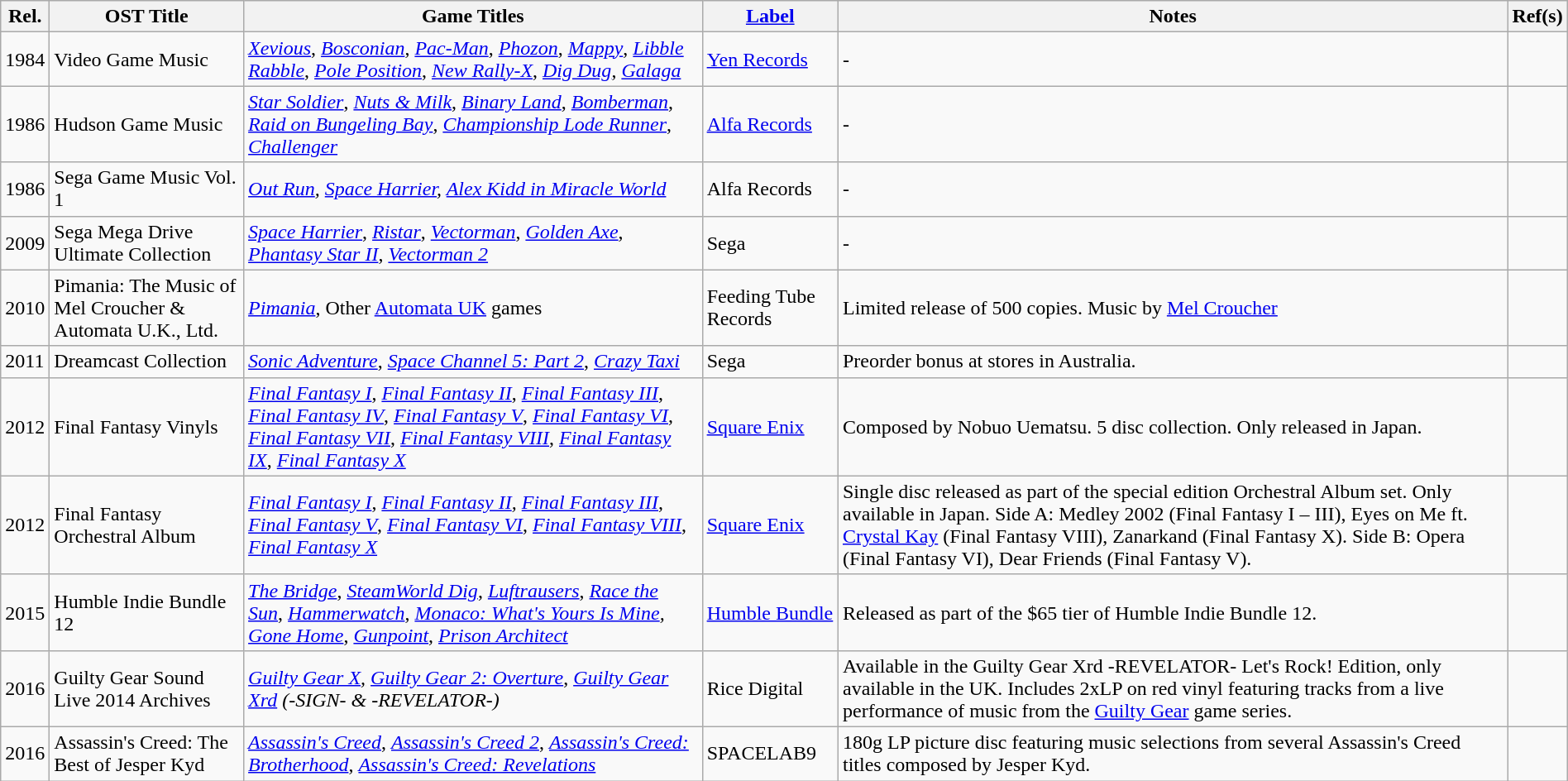<table class="wikitable" width="100%">
<tr>
<th>Rel.</th>
<th>OST Title</th>
<th>Game Titles</th>
<th><a href='#'>Label</a></th>
<th>Notes</th>
<th>Ref(s)</th>
</tr>
<tr>
<td>1984</td>
<td>Video Game Music</td>
<td><em><a href='#'>Xevious</a></em>, <em><a href='#'>Bosconian</a></em>, <em><a href='#'>Pac-Man</a></em>, <em><a href='#'>Phozon</a></em>, <em><a href='#'>Mappy</a></em>, <em><a href='#'>Libble Rabble</a></em>, <em><a href='#'>Pole Position</a></em>, <em><a href='#'>New Rally-X</a></em>, <em><a href='#'>Dig Dug</a></em>, <em><a href='#'>Galaga</a></em></td>
<td><a href='#'>Yen Records</a></td>
<td>-</td>
<td></td>
</tr>
<tr>
<td>1986</td>
<td>Hudson Game Music</td>
<td><em><a href='#'>Star Soldier</a></em>, <em><a href='#'>Nuts & Milk</a></em>, <em><a href='#'>Binary Land</a></em>, <em><a href='#'>Bomberman</a></em>, <em><a href='#'>Raid on Bungeling Bay</a></em>, <em><a href='#'>Championship Lode Runner</a></em>, <em><a href='#'>Challenger</a></em></td>
<td><a href='#'>Alfa Records</a></td>
<td>-</td>
<td></td>
</tr>
<tr>
<td>1986</td>
<td>Sega Game Music Vol. 1</td>
<td><em><a href='#'>Out Run</a>, <a href='#'>Space Harrier</a>, <a href='#'>Alex Kidd in Miracle World</a></em></td>
<td>Alfa Records</td>
<td>-</td>
<td></td>
</tr>
<tr>
<td>2009</td>
<td>Sega Mega Drive Ultimate Collection</td>
<td><em><a href='#'>Space Harrier</a></em>, <em><a href='#'>Ristar</a></em>, <em><a href='#'>Vectorman</a></em>, <em><a href='#'>Golden Axe</a></em>, <em><a href='#'>Phantasy Star II</a></em>, <em><a href='#'>Vectorman 2</a></em></td>
<td>Sega</td>
<td>-</td>
<td></td>
</tr>
<tr>
<td>2010</td>
<td>Pimania: The Music of Mel Croucher & Automata U.K., Ltd.</td>
<td><em><a href='#'>Pimania</a></em>, Other <a href='#'>Automata UK</a> games</td>
<td>Feeding Tube Records</td>
<td>Limited release of 500 copies. Music by <a href='#'>Mel Croucher</a></td>
<td></td>
</tr>
<tr>
<td>2011</td>
<td>Dreamcast Collection</td>
<td><em><a href='#'>Sonic Adventure</a></em>, <em><a href='#'>Space Channel 5: Part 2</a></em>, <em><a href='#'>Crazy Taxi</a></em></td>
<td>Sega</td>
<td>Preorder bonus at stores in Australia.</td>
<td></td>
</tr>
<tr>
<td>2012</td>
<td>Final Fantasy Vinyls</td>
<td><em><a href='#'>Final Fantasy I</a></em>, <em><a href='#'>Final Fantasy II</a></em>, <em><a href='#'>Final Fantasy III</a></em>, <em><a href='#'>Final Fantasy IV</a></em>, <em><a href='#'>Final Fantasy V</a></em>, <em><a href='#'>Final Fantasy VI</a></em>, <em><a href='#'>Final Fantasy VII</a></em>, <em><a href='#'>Final Fantasy VIII</a></em>, <em><a href='#'>Final Fantasy IX</a></em>, <em><a href='#'>Final Fantasy X</a></em></td>
<td><a href='#'>Square Enix</a></td>
<td>Composed by Nobuo Uematsu. 5 disc collection. Only released in Japan.</td>
<td></td>
</tr>
<tr>
<td>2012</td>
<td>Final Fantasy Orchestral Album</td>
<td><em><a href='#'>Final Fantasy I</a></em>, <em><a href='#'>Final Fantasy II</a>, <a href='#'>Final Fantasy III</a></em>, <em><a href='#'>Final Fantasy V</a></em>, <em><a href='#'>Final Fantasy VI</a></em>, <em><a href='#'>Final Fantasy VIII</a></em>, <em><a href='#'>Final Fantasy X</a></em></td>
<td><a href='#'>Square Enix</a></td>
<td>Single disc released as part of the special edition Orchestral Album set. Only available in Japan. Side A: Medley 2002 (Final Fantasy I – III), Eyes on Me ft. <a href='#'>Crystal Kay</a> (Final Fantasy VIII), Zanarkand (Final Fantasy X). Side B: Opera (Final Fantasy VI), Dear Friends (Final Fantasy V).</td>
<td></td>
</tr>
<tr>
<td>2015</td>
<td>Humble Indie Bundle 12</td>
<td><em><a href='#'>The Bridge</a></em>, <em><a href='#'>SteamWorld Dig</a></em>, <em><a href='#'>Luftrausers</a></em>, <em><a href='#'>Race the Sun</a></em>, <em><a href='#'>Hammerwatch</a></em>, <em><a href='#'>Monaco: What's Yours Is Mine</a>, <a href='#'>Gone Home</a></em>, <em><a href='#'>Gunpoint</a></em>, <em><a href='#'>Prison Architect</a></em></td>
<td><a href='#'>Humble Bundle</a></td>
<td>Released as part of the $65 tier of Humble Indie Bundle 12.</td>
<td></td>
</tr>
<tr>
<td>2016</td>
<td>Guilty Gear Sound Live 2014 Archives</td>
<td><em><a href='#'>Guilty Gear X</a><u>,</u> <a href='#'>Guilty Gear 2: Overture</a></em>, <em><a href='#'>Guilty Gear Xrd</a> (-SIGN- & -REVELATOR-)</em></td>
<td>Rice Digital</td>
<td>Available in the Guilty Gear Xrd -REVELATOR- Let's Rock! Edition, only available in the UK.  Includes 2xLP on red vinyl featuring tracks from a live performance of music from the <a href='#'>Guilty Gear</a> game series.</td>
<td></td>
</tr>
<tr>
<td>2016</td>
<td>Assassin's Creed: The Best of Jesper Kyd</td>
<td><em><a href='#'>Assassin's Creed</a></em>, <em><a href='#'>Assassin's Creed 2</a></em>, <em><a href='#'>Assassin's Creed: Brotherhood</a></em>, <em><a href='#'>Assassin's Creed: Revelations</a></em></td>
<td>SPACELAB9</td>
<td>180g LP picture disc featuring music selections from several Assassin's Creed titles composed by Jesper Kyd.</td>
<td></td>
</tr>
</table>
